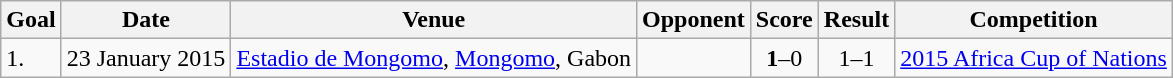<table class="wikitable plainrowheaders sortable">
<tr>
<th>Goal</th>
<th>Date</th>
<th>Venue</th>
<th>Opponent</th>
<th>Score</th>
<th>Result</th>
<th>Competition</th>
</tr>
<tr>
<td>1.</td>
<td>23 January 2015</td>
<td><a href='#'>Estadio de Mongomo</a>, <a href='#'>Mongomo</a>, Gabon</td>
<td></td>
<td align=center><strong>1</strong>–0</td>
<td align=center>1–1</td>
<td><a href='#'>2015 Africa Cup of Nations</a></td>
</tr>
</table>
